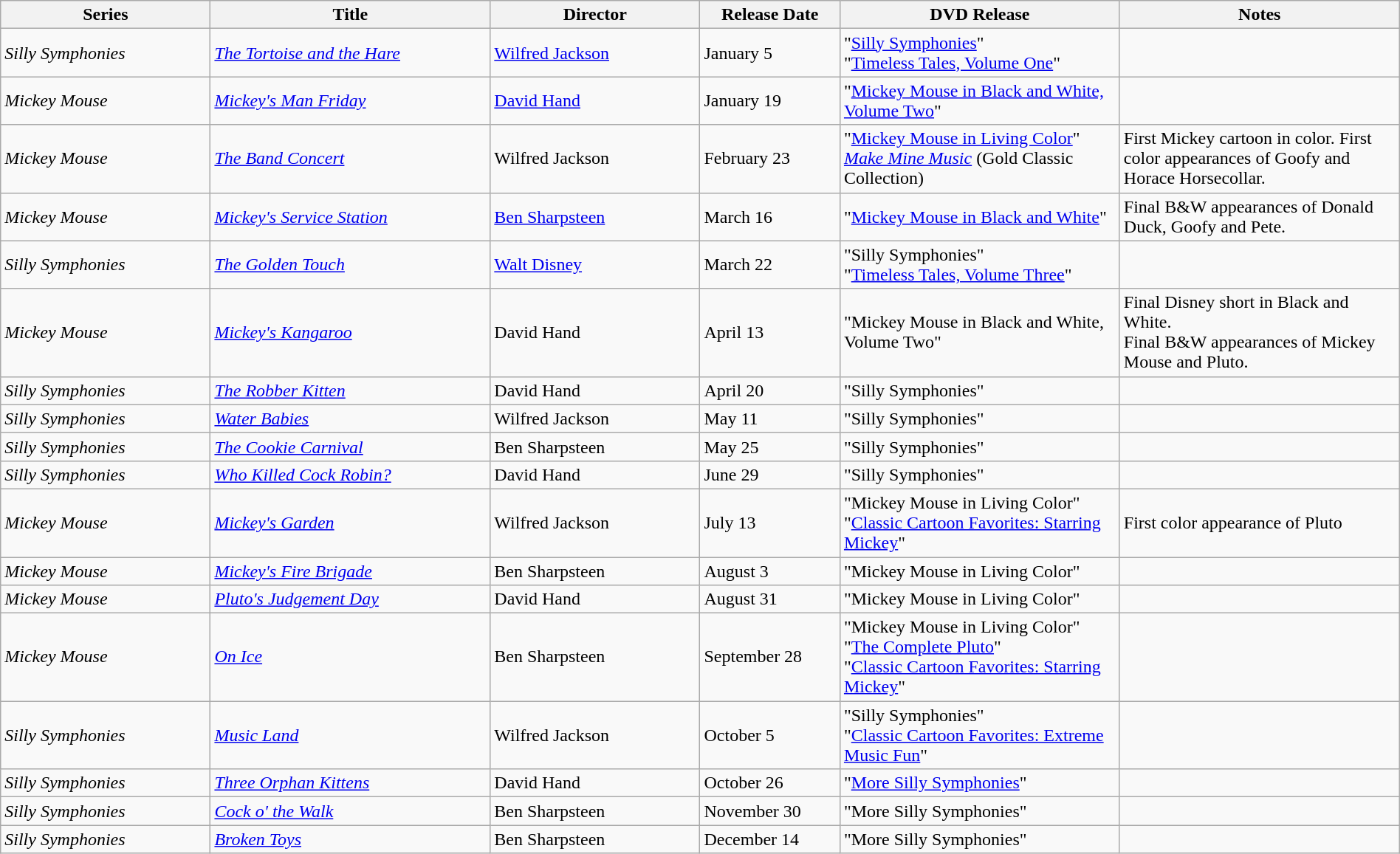<table class="wikitable" style="width:100%;">
<tr>
<th style="width:15%;">Series</th>
<th style="width:20%;">Title</th>
<th style="width:15%;">Director</th>
<th style="width:10%;">Release Date</th>
<th style="width:20%;">DVD Release</th>
<th style="width:20%;">Notes</th>
</tr>
<tr>
<td><em>Silly Symphonies</em></td>
<td><em><a href='#'>The Tortoise and the Hare</a></em> </td>
<td><a href='#'>Wilfred Jackson</a></td>
<td>January 5</td>
<td>"<a href='#'>Silly Symphonies</a>" <br>"<a href='#'>Timeless Tales, Volume One</a>"</td>
<td></td>
</tr>
<tr>
<td><em>Mickey Mouse</em></td>
<td><em><a href='#'>Mickey's Man Friday</a></em></td>
<td><a href='#'>David Hand</a></td>
<td>January 19</td>
<td>"<a href='#'>Mickey Mouse in Black and White, Volume Two</a>"</td>
<td></td>
</tr>
<tr>
<td><em>Mickey Mouse</em></td>
<td><em><a href='#'>The Band Concert</a></em></td>
<td>Wilfred Jackson</td>
<td>February 23</td>
<td>"<a href='#'>Mickey Mouse in Living Color</a>" <br><em><a href='#'>Make Mine Music</a></em> (Gold Classic Collection)</td>
<td>First Mickey cartoon in color. First color appearances of Goofy and Horace Horsecollar.</td>
</tr>
<tr>
<td><em>Mickey Mouse</em></td>
<td><em><a href='#'>Mickey's Service Station</a></em></td>
<td><a href='#'>Ben Sharpsteen</a></td>
<td>March 16</td>
<td>"<a href='#'>Mickey Mouse in Black and White</a>"</td>
<td>Final B&W appearances of Donald Duck, Goofy and Pete.</td>
</tr>
<tr>
<td><em>Silly Symphonies</em></td>
<td><em><a href='#'>The Golden Touch</a></em></td>
<td><a href='#'>Walt Disney</a></td>
<td>March 22</td>
<td>"Silly Symphonies" <br>"<a href='#'>Timeless Tales, Volume Three</a>"</td>
<td></td>
</tr>
<tr>
<td><em>Mickey Mouse</em></td>
<td><em><a href='#'>Mickey's Kangaroo</a></em></td>
<td>David Hand</td>
<td>April 13</td>
<td>"Mickey Mouse in Black and White, Volume Two"</td>
<td>Final Disney short in Black and White. <br>Final B&W appearances of Mickey Mouse and Pluto.</td>
</tr>
<tr>
<td><em>Silly Symphonies</em></td>
<td><em><a href='#'>The Robber Kitten</a></em></td>
<td>David Hand</td>
<td>April 20</td>
<td>"Silly Symphonies"</td>
<td></td>
</tr>
<tr>
<td><em>Silly Symphonies</em></td>
<td><em><a href='#'>Water Babies</a></em></td>
<td>Wilfred Jackson</td>
<td>May 11</td>
<td>"Silly Symphonies"</td>
<td></td>
</tr>
<tr>
<td><em>Silly Symphonies</em></td>
<td><em><a href='#'>The Cookie Carnival</a></em></td>
<td>Ben Sharpsteen</td>
<td>May 25</td>
<td>"Silly Symphonies"</td>
<td></td>
</tr>
<tr>
<td><em>Silly Symphonies</em></td>
<td><em><a href='#'>Who Killed Cock Robin?</a></em> </td>
<td>David Hand</td>
<td>June 29</td>
<td>"Silly Symphonies"</td>
<td></td>
</tr>
<tr>
<td><em>Mickey Mouse</em></td>
<td><em><a href='#'>Mickey's Garden</a></em></td>
<td>Wilfred Jackson</td>
<td>July 13</td>
<td>"Mickey Mouse in Living Color" <br>"<a href='#'>Classic Cartoon Favorites: Starring Mickey</a>"</td>
<td>First color appearance of Pluto</td>
</tr>
<tr>
<td><em>Mickey Mouse</em></td>
<td><em><a href='#'>Mickey's Fire Brigade</a></em></td>
<td>Ben Sharpsteen</td>
<td>August 3</td>
<td>"Mickey Mouse in Living Color"</td>
<td></td>
</tr>
<tr>
<td><em>Mickey Mouse</em></td>
<td><em><a href='#'>Pluto's Judgement Day</a></em></td>
<td>David Hand</td>
<td>August 31</td>
<td>"Mickey Mouse in Living Color"</td>
<td></td>
</tr>
<tr>
<td><em>Mickey Mouse</em></td>
<td><em><a href='#'>On Ice</a></em></td>
<td>Ben Sharpsteen</td>
<td>September 28</td>
<td>"Mickey Mouse in Living Color" <br>"<a href='#'>The Complete Pluto</a>" <br>"<a href='#'>Classic Cartoon Favorites: Starring Mickey</a>"</td>
<td></td>
</tr>
<tr>
<td><em>Silly Symphonies</em></td>
<td><em><a href='#'>Music Land</a></em></td>
<td>Wilfred Jackson</td>
<td>October 5</td>
<td>"Silly Symphonies" <br>"<a href='#'>Classic Cartoon Favorites: Extreme Music Fun</a>"</td>
<td></td>
</tr>
<tr>
<td><em>Silly Symphonies</em></td>
<td><em><a href='#'>Three Orphan Kittens</a></em> </td>
<td>David Hand</td>
<td>October 26</td>
<td>"<a href='#'>More Silly Symphonies</a>"</td>
<td></td>
</tr>
<tr>
<td><em>Silly Symphonies</em></td>
<td><em><a href='#'>Cock o' the Walk</a></em></td>
<td>Ben Sharpsteen</td>
<td>November 30</td>
<td>"More Silly Symphonies"</td>
<td></td>
</tr>
<tr>
<td><em>Silly Symphonies</em></td>
<td><em><a href='#'>Broken Toys</a></em></td>
<td>Ben Sharpsteen</td>
<td>December 14</td>
<td>"More Silly Symphonies"</td>
<td></td>
</tr>
</table>
